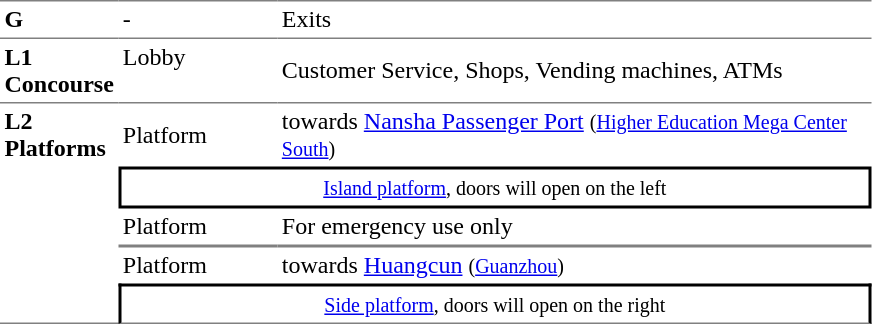<table table border=0 cellspacing=0 cellpadding=3>
<tr>
<td style="border-bottom:solid 1px gray;border-top:solid 1px gray;" width=50 valign=top><strong>G</strong></td>
<td style="border-top:solid 1px gray;border-bottom:solid 1px gray;" width=100 valign=top>-</td>
<td style="border-top:solid 1px gray;border-bottom:solid 1px gray;" width=390 valign=top>Exits</td>
</tr>
<tr>
<td style="border-bottom:solid 1px gray;" valign=top><strong>L1<br>Concourse</strong></td>
<td style="border-bottom:solid 1px gray;" valign=top>Lobby</td>
<td style="border-bottom:solid 1px gray;">Customer Service, Shops, Vending machines, ATMs</td>
</tr>
<tr>
<td style="border-bottom:solid 1px gray;" rowspan=6 valign=top><strong>L2<br>Platforms</strong></td>
<td>Platform </td>
<td>  towards <a href='#'>Nansha Passenger Port</a> <small>(<a href='#'>Higher Education Mega Center South</a>)</small></td>
</tr>
<tr>
<td style="border-top:solid 2px black;border-right:solid 2px black;border-left:solid 2px black;border-bottom:solid 2px black;text-align:center;" colspan=2><small><a href='#'>Island platform</a>, doors will open on the left</small></td>
</tr>
<tr>
<td style="border-bottom:solid 1px gray;">Platform</td>
<td style="border-bottom:solid 1px gray;">For emergency use only</td>
</tr>
<tr>
<td style="border-top:solid 1px gray;">Platform </td>
<td style="border-top:solid 1px gray;"> towards <a href='#'>Huangcun</a> <small>(<a href='#'>Guanzhou</a>)</small> </td>
</tr>
<tr>
<td style="border-top:solid 2px black;border-right:solid 2px black;border-left:solid 2px black;border-bottom:solid 1px gray;text-align:center;" colspan=2><small><a href='#'>Side platform</a>, doors will open on the right</small></td>
</tr>
</table>
